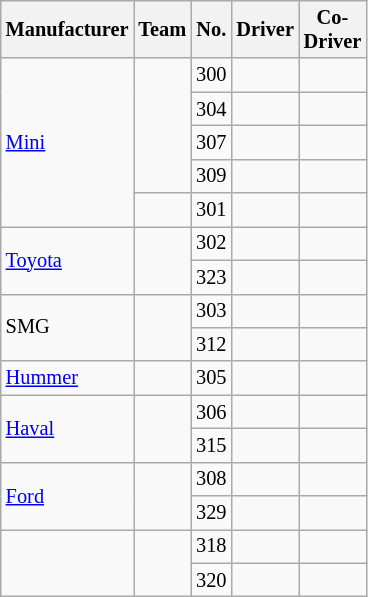<table class="wikitable" style="font-size:85%; ; width:15%">
<tr>
<th>Manufacturer</th>
<th>Team</th>
<th>No.</th>
<th>Driver</th>
<th>Co-Driver</th>
</tr>
<tr>
<td rowspan=5> <a href='#'>Mini</a></td>
<td rowspan=4></td>
<td>300</td>
<td></td>
<td></td>
</tr>
<tr>
<td>304</td>
<td></td>
<td></td>
</tr>
<tr>
<td>307</td>
<td></td>
<td></td>
</tr>
<tr>
<td>309</td>
<td></td>
<td></td>
</tr>
<tr>
<td></td>
<td>301</td>
<td></td>
<td></td>
</tr>
<tr>
<td rowspan=2> <a href='#'>Toyota</a></td>
<td rowspan=2></td>
<td>302</td>
<td></td>
<td></td>
</tr>
<tr>
<td>323</td>
<td></td>
<td></td>
</tr>
<tr>
<td rowspan=2> SMG</td>
<td rowspan=2></td>
<td>303</td>
<td></td>
<td></td>
</tr>
<tr>
<td>312</td>
<td></td>
<td></td>
</tr>
<tr>
<td> <a href='#'>Hummer</a></td>
<td></td>
<td>305</td>
<td></td>
<td></td>
</tr>
<tr>
<td rowspan=2> <a href='#'>Haval</a></td>
<td rowspan=2></td>
<td>306</td>
<td></td>
<td></td>
</tr>
<tr>
<td>315</td>
<td></td>
<td></td>
</tr>
<tr>
<td rowspan=2> <a href='#'>Ford</a></td>
<td rowspan=2></td>
<td>308</td>
<td></td>
<td></td>
</tr>
<tr>
<td>329</td>
<td></td>
<td></td>
</tr>
<tr>
<td rowspan=2></td>
<td rowspan=2></td>
<td>318</td>
<td></td>
<td></td>
</tr>
<tr>
<td>320</td>
<td></td>
<td></td>
</tr>
</table>
